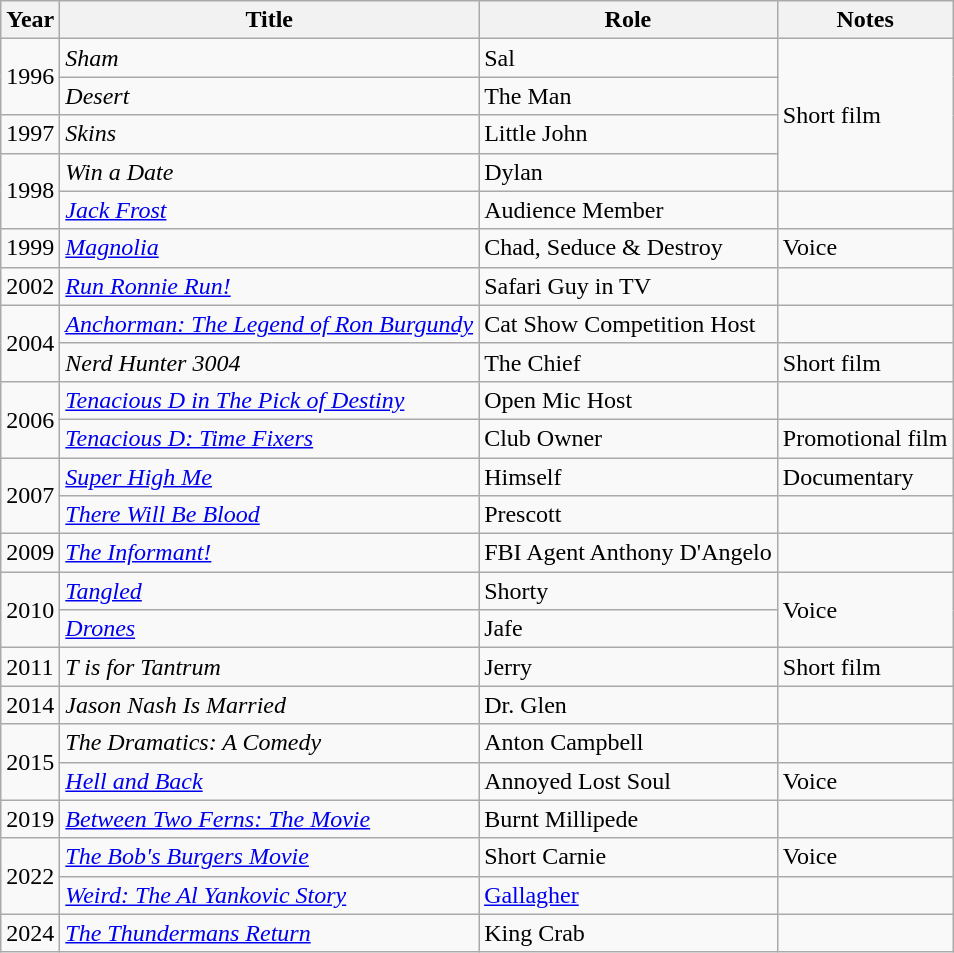<table class="wikitable sortable">
<tr>
<th>Year</th>
<th>Title</th>
<th>Role</th>
<th>Notes</th>
</tr>
<tr>
<td rowspan="2">1996</td>
<td><em>Sham</em></td>
<td>Sal</td>
<td rowspan="4">Short film</td>
</tr>
<tr>
<td><em>Desert</em></td>
<td>The Man</td>
</tr>
<tr>
<td>1997</td>
<td><em>Skins</em></td>
<td>Little John</td>
</tr>
<tr>
<td rowspan="2">1998</td>
<td><em>Win a Date</em></td>
<td>Dylan</td>
</tr>
<tr>
<td><em><a href='#'>Jack Frost</a></em></td>
<td>Audience Member</td>
<td></td>
</tr>
<tr>
<td>1999</td>
<td><em><a href='#'>Magnolia</a></em></td>
<td>Chad, Seduce & Destroy</td>
<td>Voice</td>
</tr>
<tr>
<td>2002</td>
<td><em><a href='#'>Run Ronnie Run!</a></em></td>
<td>Safari Guy in TV</td>
<td></td>
</tr>
<tr>
<td rowspan="2">2004</td>
<td><em><a href='#'>Anchorman: The Legend of Ron Burgundy</a></em></td>
<td>Cat Show Competition Host</td>
<td></td>
</tr>
<tr>
<td><em>Nerd Hunter 3004</em></td>
<td>The Chief</td>
<td>Short film</td>
</tr>
<tr>
<td rowspan="2">2006</td>
<td><em><a href='#'>Tenacious D in The Pick of Destiny</a></em></td>
<td>Open Mic Host</td>
<td></td>
</tr>
<tr>
<td><em><a href='#'>Tenacious D: Time Fixers</a></em></td>
<td>Club Owner</td>
<td>Promotional film</td>
</tr>
<tr>
<td rowspan="2">2007</td>
<td><em><a href='#'>Super High Me</a></em></td>
<td>Himself</td>
<td>Documentary</td>
</tr>
<tr>
<td><em><a href='#'>There Will Be Blood</a></em></td>
<td>Prescott</td>
<td></td>
</tr>
<tr>
<td>2009</td>
<td><em><a href='#'>The Informant!</a></em></td>
<td>FBI Agent Anthony D'Angelo</td>
<td></td>
</tr>
<tr>
<td rowspan="2">2010</td>
<td><em><a href='#'>Tangled</a></em></td>
<td>Shorty</td>
<td rowspan="2">Voice</td>
</tr>
<tr>
<td><em><a href='#'>Drones</a></em></td>
<td>Jafe</td>
</tr>
<tr>
<td>2011</td>
<td><em>T is for Tantrum</em></td>
<td>Jerry</td>
<td>Short film</td>
</tr>
<tr>
<td>2014</td>
<td><em>Jason Nash Is Married</em></td>
<td>Dr. Glen</td>
<td></td>
</tr>
<tr>
<td rowspan="2">2015</td>
<td><em>The Dramatics: A Comedy</em></td>
<td>Anton Campbell</td>
<td></td>
</tr>
<tr>
<td><em><a href='#'>Hell and Back</a></em></td>
<td>Annoyed Lost Soul</td>
<td>Voice</td>
</tr>
<tr>
<td>2019</td>
<td><em><a href='#'>Between Two Ferns: The Movie</a></em></td>
<td>Burnt Millipede</td>
<td></td>
</tr>
<tr>
<td rowspan="2">2022</td>
<td><em><a href='#'>The Bob's Burgers Movie</a></em></td>
<td>Short Carnie</td>
<td>Voice</td>
</tr>
<tr>
<td><em><a href='#'>Weird: The Al Yankovic Story</a></em></td>
<td><a href='#'>Gallagher</a></td>
<td></td>
</tr>
<tr>
<td>2024</td>
<td><em><a href='#'>The Thundermans Return</a></em></td>
<td>King Crab</td>
<td></td>
</tr>
</table>
